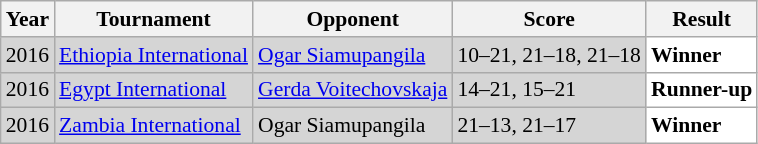<table class="sortable wikitable" style="font-size: 90%;">
<tr>
<th>Year</th>
<th>Tournament</th>
<th>Opponent</th>
<th>Score</th>
<th>Result</th>
</tr>
<tr style="background:#D5D5D5">
<td align="center">2016</td>
<td align="left"><a href='#'>Ethiopia International</a></td>
<td align="left"> <a href='#'>Ogar Siamupangila</a></td>
<td align="left">10–21, 21–18, 21–18</td>
<td style="text-align:left; background:white"> <strong>Winner</strong></td>
</tr>
<tr style="background:#D5D5D5">
<td align="center">2016</td>
<td align="left"><a href='#'>Egypt International</a></td>
<td align="left"> <a href='#'>Gerda Voitechovskaja</a></td>
<td align="left">14–21, 15–21</td>
<td style="text-align:left; background:white"> <strong>Runner-up</strong></td>
</tr>
<tr style="background:#D5D5D5">
<td align="center">2016</td>
<td align="left"><a href='#'>Zambia International</a></td>
<td align="left"> Ogar Siamupangila</td>
<td align="left">21–13, 21–17</td>
<td style="text-align:left; background:white"> <strong>Winner</strong></td>
</tr>
</table>
